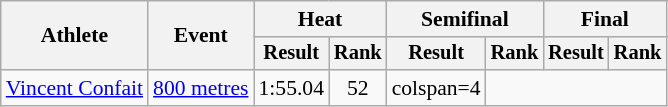<table class=wikitable style=font-size:90%>
<tr>
<th rowspan=2>Athlete</th>
<th rowspan=2>Event</th>
<th colspan=2>Heat</th>
<th colspan=2>Semifinal</th>
<th colspan=2>Final</th>
</tr>
<tr style=font-size:95%>
<th>Result</th>
<th>Rank</th>
<th>Result</th>
<th>Rank</th>
<th>Result</th>
<th>Rank</th>
</tr>
<tr align=center>
<td align=left><a href='#'>Vincent Confait</a></td>
<td align=left><a href='#'>800 metres</a></td>
<td>1:55.04</td>
<td>52</td>
<td>colspan=4 </td>
</tr>
</table>
